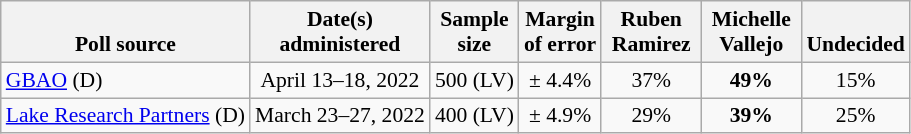<table class="wikitable" style="font-size:90%;text-align:center;">
<tr style="vertical-align:bottom">
<th>Poll source</th>
<th>Date(s)<br>administered</th>
<th>Sample<br>size</th>
<th>Margin<br>of error</th>
<th style="width:60px;">Ruben<br>Ramirez</th>
<th style="width:60px;">Michelle<br>Vallejo</th>
<th>Undecided</th>
</tr>
<tr>
<td style="text-align:left;"><a href='#'>GBAO</a> (D)</td>
<td>April 13–18, 2022</td>
<td>500 (LV)</td>
<td>± 4.4%</td>
<td>37%</td>
<td><strong>49%</strong></td>
<td>15%</td>
</tr>
<tr>
<td style="text-align:left;"><a href='#'>Lake Research Partners</a> (D)</td>
<td>March 23–27, 2022</td>
<td>400 (LV)</td>
<td>± 4.9%</td>
<td>29%</td>
<td><strong>39%</strong></td>
<td>25%</td>
</tr>
</table>
